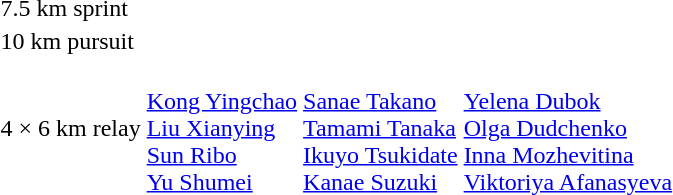<table>
<tr>
<td>7.5 km sprint<br></td>
<td></td>
<td></td>
<td></td>
</tr>
<tr>
<td>10 km pursuit<br></td>
<td></td>
<td></td>
<td></td>
</tr>
<tr>
<td>4 × 6 km relay<br></td>
<td><br><a href='#'>Kong Yingchao</a><br><a href='#'>Liu Xianying</a><br><a href='#'>Sun Ribo</a><br><a href='#'>Yu Shumei</a></td>
<td><br><a href='#'>Sanae Takano</a><br><a href='#'>Tamami Tanaka</a><br><a href='#'>Ikuyo Tsukidate</a><br><a href='#'>Kanae Suzuki</a></td>
<td><br><a href='#'>Yelena Dubok</a><br><a href='#'>Olga Dudchenko</a><br><a href='#'>Inna Mozhevitina</a><br><a href='#'>Viktoriya Afanasyeva</a></td>
</tr>
</table>
